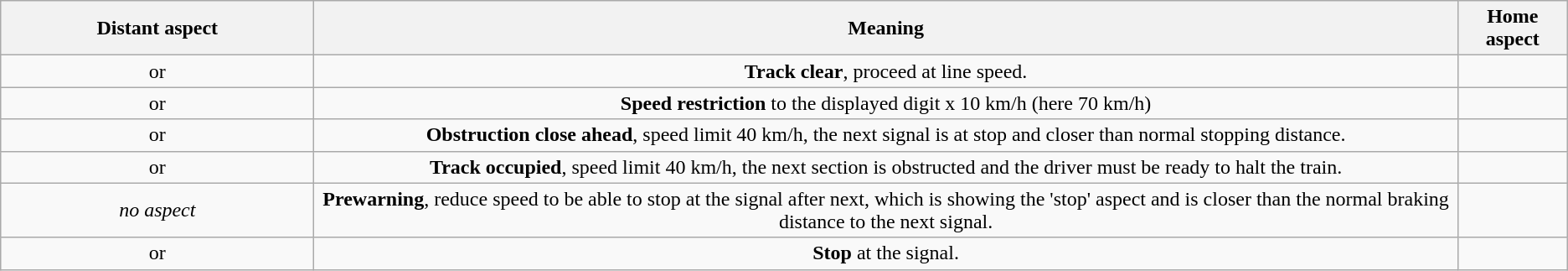<table class="wikitable" border="1" style="text-align:center;">
<tr>
<th width="20%">Distant aspect</th>
<th>Meaning</th>
<th>Home aspect</th>
</tr>
<tr>
<td> or </td>
<td><strong>Track clear</strong>, proceed at line speed.</td>
<td></td>
</tr>
<tr>
<td> or </td>
<td><strong>Speed restriction</strong> to the displayed digit x 10 km/h (here 70 km/h)</td>
<td></td>
</tr>
<tr>
<td> or </td>
<td><strong>Obstruction close ahead</strong>, speed limit  40 km/h, the next signal is at stop and closer than normal stopping distance.</td>
<td><br></td>
</tr>
<tr>
<td> or </td>
<td><strong>Track occupied</strong>, speed limit  40 km/h, the next section is obstructed and the driver must be ready to halt the train.</td>
<td></td>
</tr>
<tr>
<td><em>no aspect</em></td>
<td><strong>Prewarning</strong>, reduce speed to be able to stop at the signal after next, which is showing the 'stop' aspect and is closer than the normal braking distance to the next signal.</td>
<td></td>
</tr>
<tr>
<td> or </td>
<td><strong>Stop</strong> at the signal.</td>
<td></td>
</tr>
</table>
